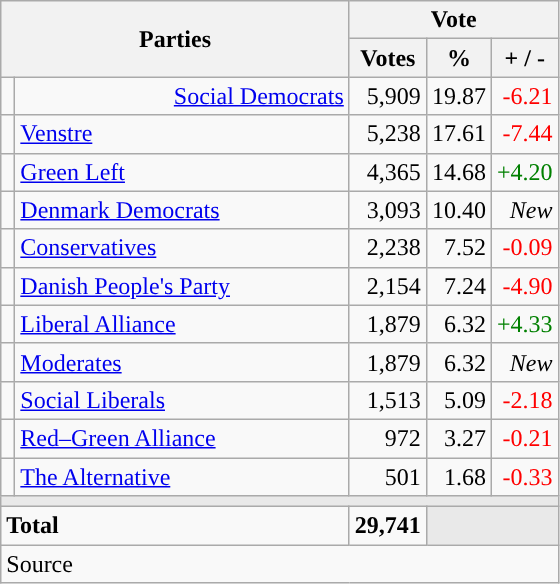<table class="wikitable" style="text-align:right;">
<tr>
<th style="text-align:centre;" rowspan="2" colspan="2" width="225">Parties</th>
<th colspan="3">Vote</th>
</tr>
<tr>
<th width="15">Votes</th>
<th width="15">%</th>
<th width="15">+ / -</th>
</tr>
<tr>
<td width=2 bgcolor=></td>
<td><a href='#'>Social Democrats</a></td>
<td>5,909</td>
<td>19.87</td>
<td style=color:red;>-6.21</td>
</tr>
<tr>
<td width=2 bgcolor=></td>
<td align=left><a href='#'>Venstre</a></td>
<td>5,238</td>
<td>17.61</td>
<td style=color:red;>-7.44</td>
</tr>
<tr>
<td width=2 bgcolor=></td>
<td align=left><a href='#'>Green Left</a></td>
<td>4,365</td>
<td>14.68</td>
<td style=color:green;>+4.20</td>
</tr>
<tr>
<td width=2 bgcolor=></td>
<td align=left><a href='#'>Denmark Democrats</a></td>
<td>3,093</td>
<td>10.40</td>
<td><em>New</em></td>
</tr>
<tr>
<td width=2 bgcolor=></td>
<td align=left><a href='#'>Conservatives</a></td>
<td>2,238</td>
<td>7.52</td>
<td style=color:red;>-0.09</td>
</tr>
<tr>
<td width=2 bgcolor=></td>
<td align=left><a href='#'>Danish People's Party</a></td>
<td>2,154</td>
<td>7.24</td>
<td style=color:red;>-4.90</td>
</tr>
<tr>
<td width=2 bgcolor=></td>
<td align=left><a href='#'>Liberal Alliance</a></td>
<td>1,879</td>
<td>6.32</td>
<td style=color:green;>+4.33</td>
</tr>
<tr>
<td width=2 bgcolor=></td>
<td align=left><a href='#'>Moderates</a></td>
<td>1,879</td>
<td>6.32</td>
<td><em>New</em></td>
</tr>
<tr>
<td width=2 bgcolor=></td>
<td align=left><a href='#'>Social Liberals</a></td>
<td>1,513</td>
<td>5.09</td>
<td style=color:red;>-2.18</td>
</tr>
<tr>
<td width=2 bgcolor=></td>
<td align=left><a href='#'>Red–Green Alliance</a></td>
<td>972</td>
<td>3.27</td>
<td style=color:red;>-0.21</td>
</tr>
<tr>
<td width=2 bgcolor=></td>
<td align=left><a href='#'>The Alternative</a></td>
<td>501</td>
<td>1.68</td>
<td style=color:red;>-0.33</td>
</tr>
<tr>
<td colspan="7" bgcolor="#E9E9E9"></td>
</tr>
<tr>
<td align="left" colspan="2"><strong>Total</strong></td>
<td><strong>29,741</strong></td>
<td bgcolor=#E9E9E9 colspan=2></td>
</tr>
<tr>
<td align="left" colspan="6">Source</td>
</tr>
</table>
